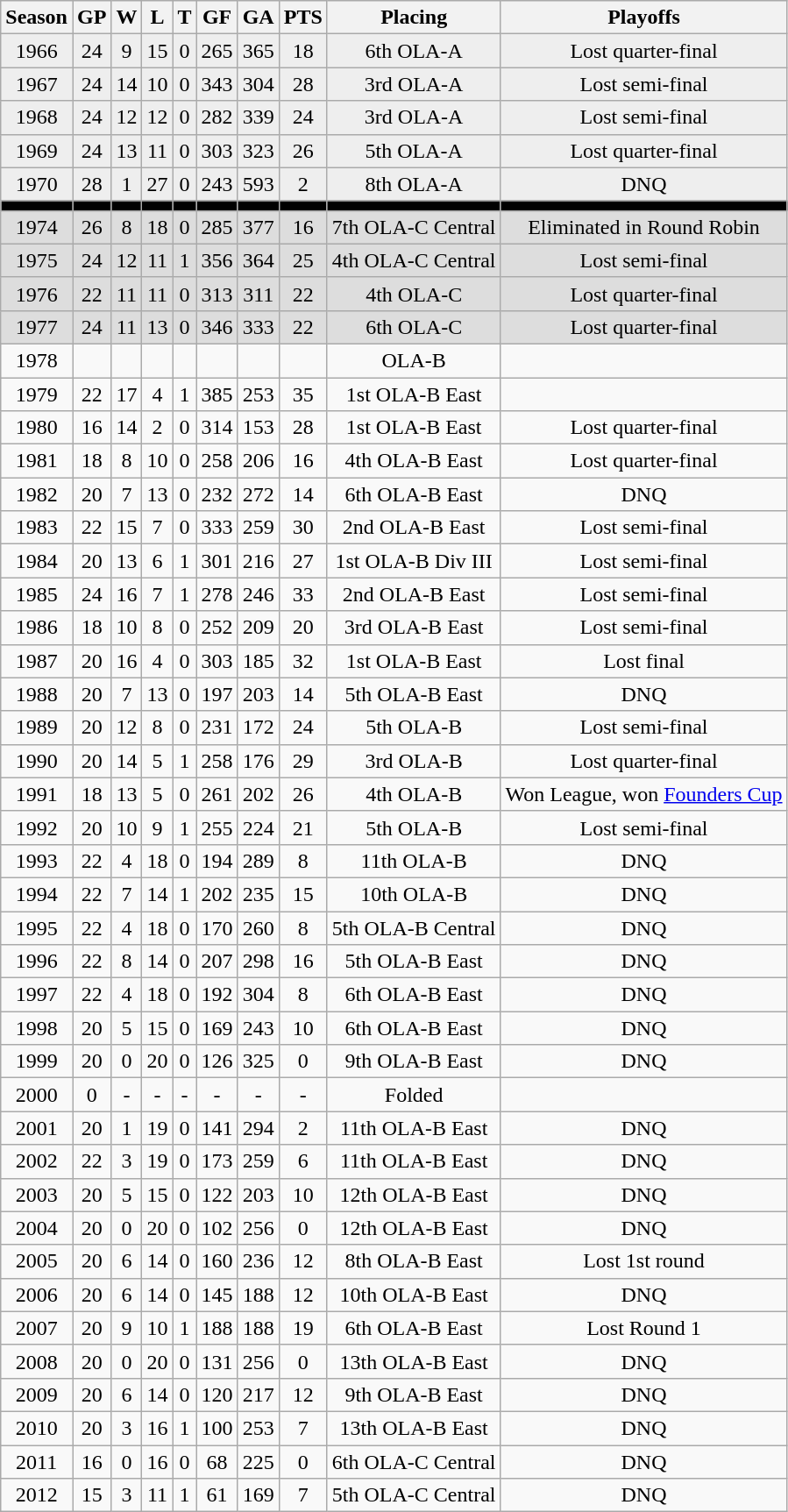<table class="wikitable" style="text-align:center">
<tr>
<th>Season</th>
<th>GP</th>
<th>W</th>
<th>L</th>
<th>T</th>
<th>GF</th>
<th>GA</th>
<th>PTS</th>
<th>Placing</th>
<th>Playoffs</th>
</tr>
<tr bgcolor="#eeeeee">
<td>1966</td>
<td>24</td>
<td>9</td>
<td>15</td>
<td>0</td>
<td>265</td>
<td>365</td>
<td>18</td>
<td>6th OLA-A</td>
<td>Lost quarter-final</td>
</tr>
<tr bgcolor="#eeeeee">
<td>1967</td>
<td>24</td>
<td>14</td>
<td>10</td>
<td>0</td>
<td>343</td>
<td>304</td>
<td>28</td>
<td>3rd OLA-A</td>
<td>Lost semi-final</td>
</tr>
<tr bgcolor="#eeeeee">
<td>1968</td>
<td>24</td>
<td>12</td>
<td>12</td>
<td>0</td>
<td>282</td>
<td>339</td>
<td>24</td>
<td>3rd OLA-A</td>
<td>Lost semi-final</td>
</tr>
<tr bgcolor="#eeeeee">
<td>1969</td>
<td>24</td>
<td>13</td>
<td>11</td>
<td>0</td>
<td>303</td>
<td>323</td>
<td>26</td>
<td>5th OLA-A</td>
<td>Lost quarter-final</td>
</tr>
<tr bgcolor="#eeeeee">
<td>1970</td>
<td>28</td>
<td>1</td>
<td>27</td>
<td>0</td>
<td>243</td>
<td>593</td>
<td>2</td>
<td>8th OLA-A</td>
<td>DNQ</td>
</tr>
<tr bgcolor="#000000">
<td></td>
<td></td>
<td></td>
<td></td>
<td></td>
<td></td>
<td></td>
<td></td>
<td></td>
<td></td>
</tr>
<tr bgcolor="#dddddd">
<td>1974</td>
<td>26</td>
<td>8</td>
<td>18</td>
<td>0</td>
<td>285</td>
<td>377</td>
<td>16</td>
<td>7th OLA-C Central</td>
<td>Eliminated in Round Robin</td>
</tr>
<tr bgcolor="#dddddd">
<td>1975</td>
<td>24</td>
<td>12</td>
<td>11</td>
<td>1</td>
<td>356</td>
<td>364</td>
<td>25</td>
<td>4th OLA-C Central</td>
<td>Lost semi-final</td>
</tr>
<tr bgcolor="#dddddd">
<td>1976</td>
<td>22</td>
<td>11</td>
<td>11</td>
<td>0</td>
<td>313</td>
<td>311</td>
<td>22</td>
<td>4th OLA-C</td>
<td>Lost quarter-final</td>
</tr>
<tr bgcolor="#dddddd">
<td>1977</td>
<td>24</td>
<td>11</td>
<td>13</td>
<td>0</td>
<td>346</td>
<td>333</td>
<td>22</td>
<td>6th OLA-C</td>
<td>Lost quarter-final</td>
</tr>
<tr>
<td>1978</td>
<td></td>
<td></td>
<td></td>
<td></td>
<td></td>
<td></td>
<td></td>
<td>OLA-B</td>
<td></td>
</tr>
<tr>
<td>1979</td>
<td>22</td>
<td>17</td>
<td>4</td>
<td>1</td>
<td>385</td>
<td>253</td>
<td>35</td>
<td>1st OLA-B East</td>
</tr>
<tr>
<td>1980</td>
<td>16</td>
<td>14</td>
<td>2</td>
<td>0</td>
<td>314</td>
<td>153</td>
<td>28</td>
<td>1st OLA-B East</td>
<td>Lost quarter-final</td>
</tr>
<tr>
<td>1981</td>
<td>18</td>
<td>8</td>
<td>10</td>
<td>0</td>
<td>258</td>
<td>206</td>
<td>16</td>
<td>4th OLA-B East</td>
<td>Lost quarter-final</td>
</tr>
<tr>
<td>1982</td>
<td>20</td>
<td>7</td>
<td>13</td>
<td>0</td>
<td>232</td>
<td>272</td>
<td>14</td>
<td>6th OLA-B East</td>
<td>DNQ</td>
</tr>
<tr>
<td>1983</td>
<td>22</td>
<td>15</td>
<td>7</td>
<td>0</td>
<td>333</td>
<td>259</td>
<td>30</td>
<td>2nd OLA-B East</td>
<td>Lost semi-final</td>
</tr>
<tr>
<td>1984</td>
<td>20</td>
<td>13</td>
<td>6</td>
<td>1</td>
<td>301</td>
<td>216</td>
<td>27</td>
<td>1st OLA-B Div III</td>
<td>Lost semi-final</td>
</tr>
<tr>
<td>1985</td>
<td>24</td>
<td>16</td>
<td>7</td>
<td>1</td>
<td>278</td>
<td>246</td>
<td>33</td>
<td>2nd OLA-B East</td>
<td>Lost semi-final</td>
</tr>
<tr>
<td>1986</td>
<td>18</td>
<td>10</td>
<td>8</td>
<td>0</td>
<td>252</td>
<td>209</td>
<td>20</td>
<td>3rd OLA-B East</td>
<td>Lost semi-final</td>
</tr>
<tr>
<td>1987</td>
<td>20</td>
<td>16</td>
<td>4</td>
<td>0</td>
<td>303</td>
<td>185</td>
<td>32</td>
<td>1st OLA-B East</td>
<td>Lost final</td>
</tr>
<tr>
<td>1988</td>
<td>20</td>
<td>7</td>
<td>13</td>
<td>0</td>
<td>197</td>
<td>203</td>
<td>14</td>
<td>5th OLA-B East</td>
<td>DNQ</td>
</tr>
<tr>
<td>1989</td>
<td>20</td>
<td>12</td>
<td>8</td>
<td>0</td>
<td>231</td>
<td>172</td>
<td>24</td>
<td>5th OLA-B</td>
<td>Lost semi-final</td>
</tr>
<tr>
<td>1990</td>
<td>20</td>
<td>14</td>
<td>5</td>
<td>1</td>
<td>258</td>
<td>176</td>
<td>29</td>
<td>3rd OLA-B</td>
<td>Lost quarter-final</td>
</tr>
<tr>
<td>1991</td>
<td>18</td>
<td>13</td>
<td>5</td>
<td>0</td>
<td>261</td>
<td>202</td>
<td>26</td>
<td>4th OLA-B</td>
<td>Won League, won <a href='#'>Founders Cup</a></td>
</tr>
<tr>
<td>1992</td>
<td>20</td>
<td>10</td>
<td>9</td>
<td>1</td>
<td>255</td>
<td>224</td>
<td>21</td>
<td>5th OLA-B</td>
<td>Lost semi-final</td>
</tr>
<tr>
<td>1993</td>
<td>22</td>
<td>4</td>
<td>18</td>
<td>0</td>
<td>194</td>
<td>289</td>
<td>8</td>
<td>11th OLA-B</td>
<td>DNQ</td>
</tr>
<tr>
<td>1994</td>
<td>22</td>
<td>7</td>
<td>14</td>
<td>1</td>
<td>202</td>
<td>235</td>
<td>15</td>
<td>10th OLA-B</td>
<td>DNQ</td>
</tr>
<tr>
<td>1995</td>
<td>22</td>
<td>4</td>
<td>18</td>
<td>0</td>
<td>170</td>
<td>260</td>
<td>8</td>
<td>5th OLA-B Central</td>
<td>DNQ</td>
</tr>
<tr>
<td>1996</td>
<td>22</td>
<td>8</td>
<td>14</td>
<td>0</td>
<td>207</td>
<td>298</td>
<td>16</td>
<td>5th OLA-B East</td>
<td>DNQ</td>
</tr>
<tr>
<td>1997</td>
<td>22</td>
<td>4</td>
<td>18</td>
<td>0</td>
<td>192</td>
<td>304</td>
<td>8</td>
<td>6th OLA-B East</td>
<td>DNQ</td>
</tr>
<tr>
<td>1998</td>
<td>20</td>
<td>5</td>
<td>15</td>
<td>0</td>
<td>169</td>
<td>243</td>
<td>10</td>
<td>6th OLA-B East</td>
<td>DNQ</td>
</tr>
<tr>
<td>1999</td>
<td>20</td>
<td>0</td>
<td>20</td>
<td>0</td>
<td>126</td>
<td>325</td>
<td>0</td>
<td>9th OLA-B East</td>
<td>DNQ</td>
</tr>
<tr>
<td>2000</td>
<td>0</td>
<td>-</td>
<td>-</td>
<td>-</td>
<td>-</td>
<td>-</td>
<td>-</td>
<td>Folded</td>
<td></td>
</tr>
<tr>
<td>2001</td>
<td>20</td>
<td>1</td>
<td>19</td>
<td>0</td>
<td>141</td>
<td>294</td>
<td>2</td>
<td>11th OLA-B East</td>
<td>DNQ</td>
</tr>
<tr>
<td>2002</td>
<td>22</td>
<td>3</td>
<td>19</td>
<td>0</td>
<td>173</td>
<td>259</td>
<td>6</td>
<td>11th OLA-B East</td>
<td>DNQ</td>
</tr>
<tr>
<td>2003</td>
<td>20</td>
<td>5</td>
<td>15</td>
<td>0</td>
<td>122</td>
<td>203</td>
<td>10</td>
<td>12th OLA-B East</td>
<td>DNQ</td>
</tr>
<tr>
<td>2004</td>
<td>20</td>
<td>0</td>
<td>20</td>
<td>0</td>
<td>102</td>
<td>256</td>
<td>0</td>
<td>12th OLA-B East</td>
<td>DNQ</td>
</tr>
<tr>
<td>2005</td>
<td>20</td>
<td>6</td>
<td>14</td>
<td>0</td>
<td>160</td>
<td>236</td>
<td>12</td>
<td>8th OLA-B East</td>
<td>Lost 1st round</td>
</tr>
<tr>
<td>2006</td>
<td>20</td>
<td>6</td>
<td>14</td>
<td>0</td>
<td>145</td>
<td>188</td>
<td>12</td>
<td>10th OLA-B East</td>
<td>DNQ</td>
</tr>
<tr>
<td>2007</td>
<td>20</td>
<td>9</td>
<td>10</td>
<td>1</td>
<td>188</td>
<td>188</td>
<td>19</td>
<td>6th OLA-B East</td>
<td>Lost Round 1</td>
</tr>
<tr>
<td>2008</td>
<td>20</td>
<td>0</td>
<td>20</td>
<td>0</td>
<td>131</td>
<td>256</td>
<td>0</td>
<td>13th OLA-B East</td>
<td>DNQ</td>
</tr>
<tr>
<td>2009</td>
<td>20</td>
<td>6</td>
<td>14</td>
<td>0</td>
<td>120</td>
<td>217</td>
<td>12</td>
<td>9th OLA-B East</td>
<td>DNQ</td>
</tr>
<tr>
<td>2010</td>
<td>20</td>
<td>3</td>
<td>16</td>
<td>1</td>
<td>100</td>
<td>253</td>
<td>7</td>
<td>13th OLA-B East</td>
<td>DNQ</td>
</tr>
<tr>
<td>2011</td>
<td>16</td>
<td>0</td>
<td>16</td>
<td>0</td>
<td>68</td>
<td>225</td>
<td>0</td>
<td>6th OLA-C Central</td>
<td>DNQ</td>
</tr>
<tr>
<td>2012</td>
<td>15</td>
<td>3</td>
<td>11</td>
<td>1</td>
<td>61</td>
<td>169</td>
<td>7</td>
<td>5th OLA-C Central</td>
<td>DNQ</td>
</tr>
</table>
